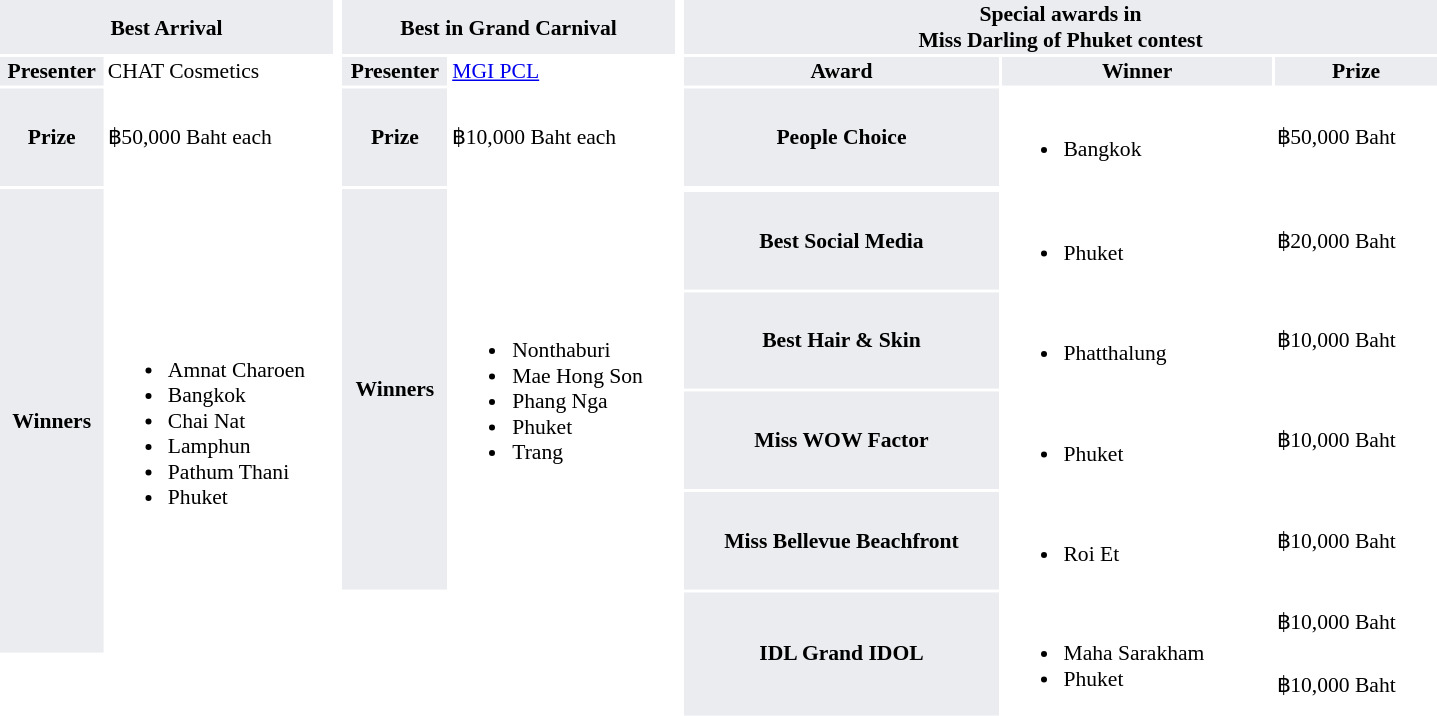<table style="font-size: 90%";>
<tr>
<th width=220px bgcolor=#eaecf0 colspan=2><span>Best Arrival</span></th>
<td rowspan=99></td>
<th width=220px bgcolor=#eaecf0 colspan=2><span>Best in Grand Carnival</span></th>
<td rowspan=99></td>
<th width=500px bgcolor=#eaecf0 colspan=3><span>Special awards in<br>Miss Darling of Phuket contest</span></th>
</tr>
<tr>
<th bgcolor=#eaecf0>Presenter</th>
<td>CHAT Cosmetics</td>
<th bgcolor=#eaecf0>Presenter</th>
<td><a href='#'>MGI PCL</a></td>
<th bgcolor=#eaecf0>Award</th>
<th bgcolor=#eaecf0>Winner</th>
<th bgcolor=#eaecf0>Prize</th>
</tr>
<tr>
<th bgcolor=#eaecf0>Prize</th>
<td>฿50,000 Baht each</td>
<th bgcolor=#eaecf0>Prize</th>
<td>฿10,000 Baht each</td>
<th bgcolor=#eaecf0>People Choice</th>
<td><br><ul><li>Bangkok</li></ul></td>
<td>฿50,000 Baht</td>
</tr>
<tr>
<th bgcolor=#eaecf0 rowspan=6>Winners</th>
<td rowspan=6><br><ul><li>Amnat Charoen</li><li>Bangkok</li><li>Chai Nat</li><li>Lamphun</li><li>Pathum Thani</li><li>Phuket</li></ul></td>
<th bgcolor=#eaecf0 rowspan=5>Winners</th>
<td rowspan=5><br><ul><li>Nonthaburi</li><li>Mae Hong Son</li><li>Phang Nga</li><li>Phuket</li><li>Trang</li></ul></td>
</tr>
<tr>
<th bgcolor=#eaecf0>Best Social Media</th>
<td><br><ul><li>Phuket</li></ul></td>
<td>฿20,000 Baht</td>
</tr>
<tr>
<th bgcolor=#eaecf0>Best Hair & Skin</th>
<td><br><ul><li>Phatthalung</li></ul></td>
<td>฿10,000 Baht</td>
</tr>
<tr>
<th bgcolor=#eaecf0>Miss WOW Factor</th>
<td><br><ul><li>Phuket</li></ul></td>
<td>฿10,000 Baht</td>
</tr>
<tr>
<th bgcolor=#eaecf0>Miss Bellevue Beachfront</th>
<td><br><ul><li>Roi Et</li></ul></td>
<td>฿10,000 Baht</td>
</tr>
<tr>
<td colspan=2></td>
<th bgcolor=#eaecf0 rowspan=2>IDL Grand IDOL</th>
<td rowspan=2><br><ul><li>Maha Sarakham</li><li>Phuket</li></ul></td>
<td>฿10,000 Baht</td>
</tr>
<tr>
<td colspan=5></td>
<td>฿10,000 Baht</td>
</tr>
<tr>
</tr>
</table>
